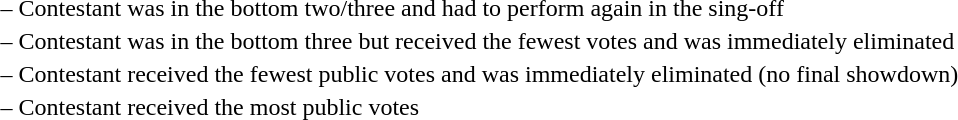<table>
<tr>
<td> –</td>
<td>Contestant was in the bottom two/three and had to perform again in the sing-off</td>
</tr>
<tr>
<td> –</td>
<td>Contestant was in the bottom three but received the fewest votes and was immediately eliminated</td>
</tr>
<tr>
<td> –</td>
<td>Contestant received the fewest public votes and was immediately eliminated (no final showdown)</td>
</tr>
<tr>
<td> –</td>
<td>Contestant received the most public votes</td>
</tr>
</table>
